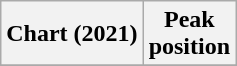<table class="wikitable plainrowheaders">
<tr>
<th scope="col">Chart (2021)</th>
<th scope="col">Peak<br>position</th>
</tr>
<tr>
</tr>
</table>
